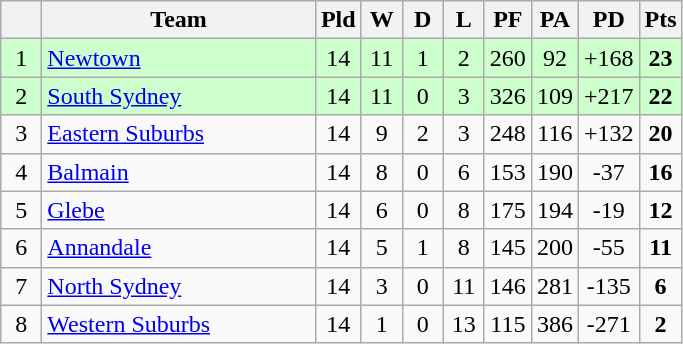<table class="wikitable" style="text-align:center;">
<tr>
<th style="width:20px;" abbr="Position×"></th>
<th width=175>Team</th>
<th style="width:20px;" abbr="Played">Pld</th>
<th style="width:20px;" abbr="Won">W</th>
<th style="width:20px;" abbr="Drawn">D</th>
<th style="width:20px;" abbr="Lost">L</th>
<th style="width:20px;" abbr="Points for">PF</th>
<th style="width:20px;" abbr="Points against">PA</th>
<th style="width:20px;" abbr="Points difference">PD</th>
<th style="width:20px;" abbr="Points">Pts</th>
</tr>
<tr style="background:#cfc;">
<td>1</td>
<td style="text-align:left;"> <a href='#'>Newtown</a></td>
<td>14</td>
<td>11</td>
<td>1</td>
<td>2</td>
<td>260</td>
<td>92</td>
<td>+168</td>
<td><strong>23</strong></td>
</tr>
<tr style="background:#cfc;">
<td>2</td>
<td style="text-align:left;"> <a href='#'>South Sydney</a></td>
<td>14</td>
<td>11</td>
<td>0</td>
<td>3</td>
<td>326</td>
<td>109</td>
<td>+217</td>
<td><strong>22</strong></td>
</tr>
<tr>
<td>3</td>
<td style="text-align:left;"> <a href='#'>Eastern Suburbs</a></td>
<td>14</td>
<td>9</td>
<td>2</td>
<td>3</td>
<td>248</td>
<td>116</td>
<td>+132</td>
<td><strong>20</strong></td>
</tr>
<tr>
<td>4</td>
<td style="text-align:left;"> <a href='#'>Balmain</a></td>
<td>14</td>
<td>8</td>
<td>0</td>
<td>6</td>
<td>153</td>
<td>190</td>
<td>-37</td>
<td><strong>16</strong></td>
</tr>
<tr>
<td>5</td>
<td style="text-align:left;"> <a href='#'>Glebe</a></td>
<td>14</td>
<td>6</td>
<td>0</td>
<td>8</td>
<td>175</td>
<td>194</td>
<td>-19</td>
<td><strong>12</strong></td>
</tr>
<tr>
<td>6</td>
<td style="text-align:left;"> <a href='#'>Annandale</a></td>
<td>14</td>
<td>5</td>
<td>1</td>
<td>8</td>
<td>145</td>
<td>200</td>
<td>-55</td>
<td><strong>11</strong></td>
</tr>
<tr>
<td>7</td>
<td style="text-align:left;"> <a href='#'>North Sydney</a></td>
<td>14</td>
<td>3</td>
<td>0</td>
<td>11</td>
<td>146</td>
<td>281</td>
<td>-135</td>
<td><strong>6</strong></td>
</tr>
<tr>
<td>8</td>
<td style="text-align:left;"> <a href='#'>Western Suburbs</a></td>
<td>14</td>
<td>1</td>
<td>0</td>
<td>13</td>
<td>115</td>
<td>386</td>
<td>-271</td>
<td><strong>2</strong></td>
</tr>
</table>
